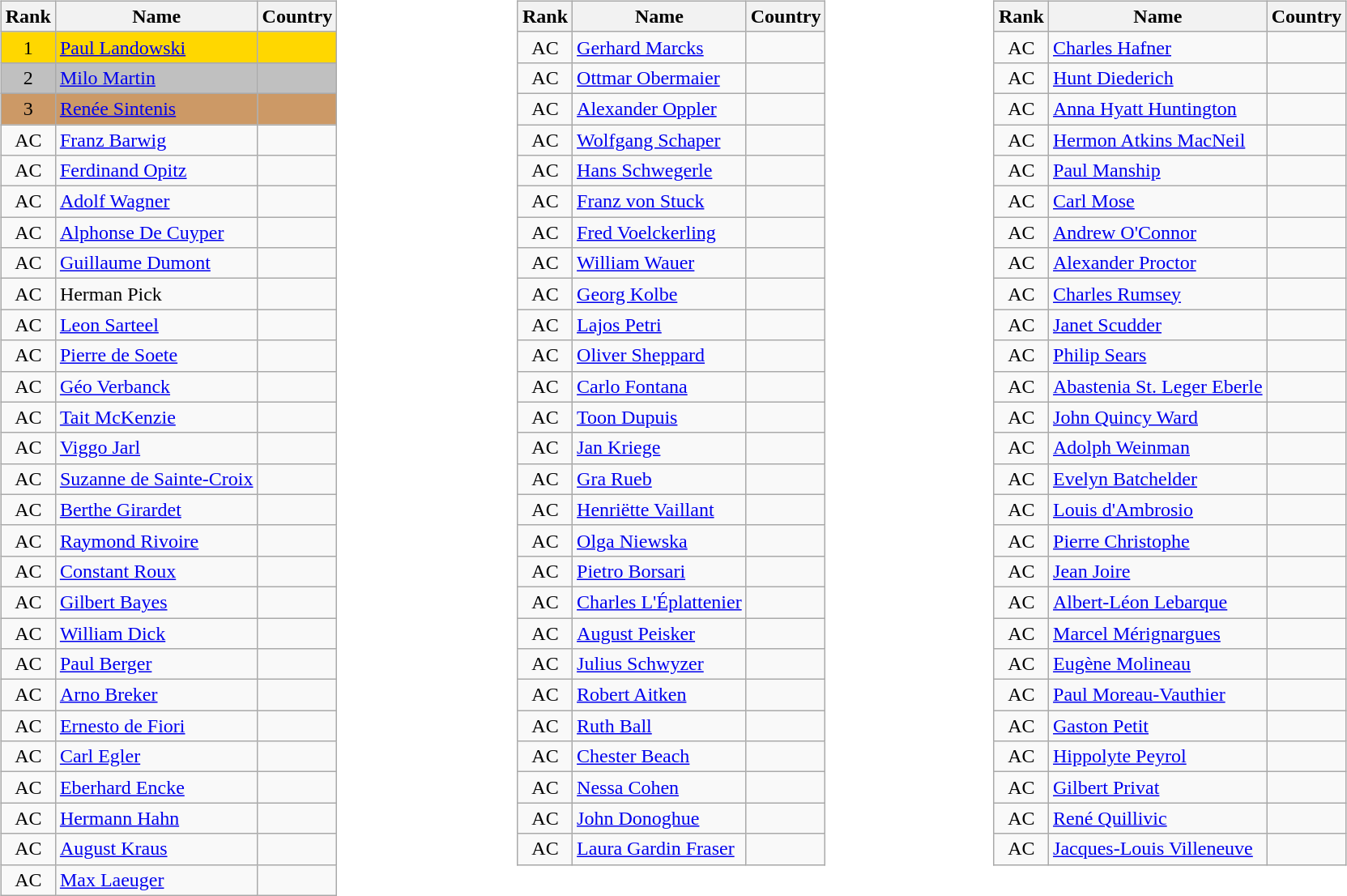<table width="100%">
<tr valign="top">
<td><br><table class="wikitable sortable" style="text-align:center">
<tr>
<th>Rank</th>
<th>Name</th>
<th>Country</th>
</tr>
<tr bgcolor=gold>
<td>1</td>
<td align="left"><a href='#'>Paul Landowski</a></td>
<td align="left"></td>
</tr>
<tr bgcolor=silver>
<td>2</td>
<td align="left"><a href='#'>Milo Martin</a></td>
<td align="left"></td>
</tr>
<tr bgcolor=#CC9966>
<td>3</td>
<td align="left"><a href='#'>Renée Sintenis</a></td>
<td align="left"></td>
</tr>
<tr>
<td>AC</td>
<td align="left"><a href='#'>Franz Barwig</a></td>
<td align="left"></td>
</tr>
<tr>
<td>AC</td>
<td align="left"><a href='#'>Ferdinand Opitz</a></td>
<td align="left"></td>
</tr>
<tr>
<td>AC</td>
<td align="left"><a href='#'>Adolf Wagner</a></td>
<td align="left"></td>
</tr>
<tr>
<td>AC</td>
<td align="left"><a href='#'>Alphonse De Cuyper</a></td>
<td align="left"></td>
</tr>
<tr>
<td>AC</td>
<td align="left"><a href='#'>Guillaume Dumont</a></td>
<td align="left"></td>
</tr>
<tr>
<td>AC</td>
<td align="left">Herman Pick</td>
<td align="left"></td>
</tr>
<tr>
<td>AC</td>
<td align="left"><a href='#'>Leon Sarteel</a></td>
<td align="left"></td>
</tr>
<tr>
<td>AC</td>
<td align="left"><a href='#'>Pierre de Soete</a></td>
<td align="left"></td>
</tr>
<tr>
<td>AC</td>
<td align="left"><a href='#'>Géo Verbanck</a></td>
<td align="left"></td>
</tr>
<tr>
<td>AC</td>
<td align="left"><a href='#'>Tait McKenzie</a></td>
<td align="left"></td>
</tr>
<tr>
<td>AC</td>
<td align="left"><a href='#'>Viggo Jarl</a></td>
<td align="left"></td>
</tr>
<tr>
<td>AC</td>
<td align="left"><a href='#'>Suzanne de Sainte-Croix</a></td>
<td align="left"></td>
</tr>
<tr>
<td>AC</td>
<td align="left"><a href='#'>Berthe Girardet</a></td>
<td align="left"></td>
</tr>
<tr>
<td>AC</td>
<td align="left"><a href='#'>Raymond Rivoire</a></td>
<td align="left"></td>
</tr>
<tr>
<td>AC</td>
<td align="left"><a href='#'>Constant Roux</a></td>
<td align="left"></td>
</tr>
<tr>
<td>AC</td>
<td align="left"><a href='#'>Gilbert Bayes</a></td>
<td align="left"></td>
</tr>
<tr>
<td>AC</td>
<td align="left"><a href='#'>William Dick</a></td>
<td align="left"></td>
</tr>
<tr>
<td>AC</td>
<td align="left"><a href='#'>Paul Berger</a></td>
<td align="left"></td>
</tr>
<tr>
<td>AC</td>
<td align="left"><a href='#'>Arno Breker</a></td>
<td align="left"></td>
</tr>
<tr>
<td>AC</td>
<td align="left"><a href='#'>Ernesto de Fiori</a></td>
<td align="left"></td>
</tr>
<tr>
<td>AC</td>
<td align="left"><a href='#'>Carl Egler</a></td>
<td align="left"></td>
</tr>
<tr>
<td>AC</td>
<td align="left"><a href='#'>Eberhard Encke</a></td>
<td align="left"></td>
</tr>
<tr>
<td>AC</td>
<td align="left"><a href='#'>Hermann Hahn</a></td>
<td align="left"></td>
</tr>
<tr>
<td>AC</td>
<td align="left"><a href='#'>August Kraus</a></td>
<td align="left"></td>
</tr>
<tr>
<td>AC</td>
<td align="left"><a href='#'>Max Laeuger</a></td>
<td align="left"></td>
</tr>
</table>
</td>
<td><br><table class="wikitable sortable" style="text-align:center">
<tr>
<th>Rank</th>
<th>Name</th>
<th>Country</th>
</tr>
<tr>
<td>AC</td>
<td align="left"><a href='#'>Gerhard Marcks</a></td>
<td align="left"></td>
</tr>
<tr>
<td>AC</td>
<td align="left"><a href='#'>Ottmar Obermaier</a></td>
<td align="left"></td>
</tr>
<tr>
<td>AC</td>
<td align="left"><a href='#'>Alexander Oppler</a></td>
<td align="left"></td>
</tr>
<tr>
<td>AC</td>
<td align="left"><a href='#'>Wolfgang Schaper</a></td>
<td align="left"></td>
</tr>
<tr>
<td>AC</td>
<td align="left"><a href='#'>Hans Schwegerle</a></td>
<td align="left"></td>
</tr>
<tr>
<td>AC</td>
<td align="left"><a href='#'>Franz von Stuck</a></td>
<td align="left"></td>
</tr>
<tr>
<td>AC</td>
<td align="left"><a href='#'>Fred Voelckerling</a></td>
<td align="left"></td>
</tr>
<tr>
<td>AC</td>
<td align="left"><a href='#'>William Wauer</a></td>
<td align="left"></td>
</tr>
<tr>
<td>AC</td>
<td align="left"><a href='#'>Georg Kolbe</a></td>
<td align="left"></td>
</tr>
<tr>
<td>AC</td>
<td align="left"><a href='#'>Lajos Petri</a></td>
<td align="left"></td>
</tr>
<tr>
<td>AC</td>
<td align="left"><a href='#'>Oliver Sheppard</a></td>
<td align="left"></td>
</tr>
<tr>
<td>AC</td>
<td align="left"><a href='#'>Carlo Fontana</a></td>
<td align="left"></td>
</tr>
<tr>
<td>AC</td>
<td align="left"><a href='#'>Toon Dupuis</a></td>
<td align="left"></td>
</tr>
<tr>
<td>AC</td>
<td align="left"><a href='#'>Jan Kriege</a></td>
<td align="left"></td>
</tr>
<tr>
<td>AC</td>
<td align="left"><a href='#'>Gra Rueb</a></td>
<td align="left"></td>
</tr>
<tr>
<td>AC</td>
<td align="left"><a href='#'>Henriëtte Vaillant</a></td>
<td align="left"></td>
</tr>
<tr>
<td>AC</td>
<td align="left"><a href='#'>Olga Niewska</a></td>
<td align="left"></td>
</tr>
<tr>
<td>AC</td>
<td align="left"><a href='#'>Pietro Borsari</a></td>
<td align="left"></td>
</tr>
<tr>
<td>AC</td>
<td align="left"><a href='#'>Charles L'Éplattenier</a></td>
<td align="left"></td>
</tr>
<tr>
<td>AC</td>
<td align="left"><a href='#'>August Peisker</a></td>
<td align="left"></td>
</tr>
<tr>
<td>AC</td>
<td align="left"><a href='#'>Julius Schwyzer</a></td>
<td align="left"></td>
</tr>
<tr>
<td>AC</td>
<td align="left"><a href='#'>Robert Aitken</a></td>
<td align="left"></td>
</tr>
<tr>
<td>AC</td>
<td align="left"><a href='#'>Ruth Ball</a></td>
<td align="left"></td>
</tr>
<tr>
<td>AC</td>
<td align="left"><a href='#'>Chester Beach</a></td>
<td align="left"></td>
</tr>
<tr>
<td>AC</td>
<td align="left"><a href='#'>Nessa Cohen</a></td>
<td align="left"></td>
</tr>
<tr>
<td>AC</td>
<td align="left"><a href='#'>John Donoghue</a></td>
<td align="left"></td>
</tr>
<tr>
<td>AC</td>
<td align="left"><a href='#'>Laura Gardin Fraser</a></td>
<td align="left"></td>
</tr>
</table>
</td>
<td><br><table class="wikitable sortable" style="text-align:center">
<tr>
<th>Rank</th>
<th>Name</th>
<th>Country</th>
</tr>
<tr>
<td>AC</td>
<td align="left"><a href='#'>Charles Hafner</a></td>
<td align="left"></td>
</tr>
<tr>
<td>AC</td>
<td align="left"><a href='#'>Hunt Diederich</a></td>
<td align="left"></td>
</tr>
<tr>
<td>AC</td>
<td align="left"><a href='#'>Anna Hyatt Huntington</a></td>
<td align="left"></td>
</tr>
<tr>
<td>AC</td>
<td align="left"><a href='#'>Hermon Atkins MacNeil</a></td>
<td align="left"></td>
</tr>
<tr>
<td>AC</td>
<td align="left"><a href='#'>Paul Manship</a></td>
<td align="left"></td>
</tr>
<tr>
<td>AC</td>
<td align="left"><a href='#'>Carl Mose</a></td>
<td align="left"></td>
</tr>
<tr>
<td>AC</td>
<td align="left"><a href='#'>Andrew O'Connor</a></td>
<td align="left"></td>
</tr>
<tr>
<td>AC</td>
<td align="left"><a href='#'>Alexander Proctor</a></td>
<td align="left"></td>
</tr>
<tr>
<td>AC</td>
<td align="left"><a href='#'>Charles Rumsey</a></td>
<td align="left"></td>
</tr>
<tr>
<td>AC</td>
<td align="left"><a href='#'>Janet Scudder</a></td>
<td align="left"></td>
</tr>
<tr>
<td>AC</td>
<td align="left"><a href='#'>Philip Sears</a></td>
<td align="left"></td>
</tr>
<tr>
<td>AC</td>
<td align="left"><a href='#'>Abastenia St. Leger Eberle</a></td>
<td align="left"></td>
</tr>
<tr>
<td>AC</td>
<td align="left"><a href='#'>John Quincy Ward</a></td>
<td align="left"></td>
</tr>
<tr>
<td>AC</td>
<td align="left"><a href='#'>Adolph Weinman</a></td>
<td align="left"></td>
</tr>
<tr>
<td>AC</td>
<td align="left"><a href='#'>Evelyn Batchelder</a></td>
<td align="left"></td>
</tr>
<tr>
<td>AC</td>
<td align="left"><a href='#'>Louis d'Ambrosio</a></td>
<td align="left"></td>
</tr>
<tr>
<td>AC</td>
<td align="left"><a href='#'>Pierre Christophe</a></td>
<td align="left"></td>
</tr>
<tr>
<td>AC</td>
<td align="left"><a href='#'>Jean Joire</a></td>
<td align="left"></td>
</tr>
<tr>
<td>AC</td>
<td align="left"><a href='#'>Albert-Léon Lebarque</a></td>
<td align="left"></td>
</tr>
<tr>
<td>AC</td>
<td align="left"><a href='#'>Marcel Mérignargues</a></td>
<td align="left"></td>
</tr>
<tr>
<td>AC</td>
<td align="left"><a href='#'>Eugène Molineau</a></td>
<td align="left"></td>
</tr>
<tr>
<td>AC</td>
<td align="left"><a href='#'>Paul Moreau-Vauthier</a></td>
<td align="left"></td>
</tr>
<tr>
<td>AC</td>
<td align="left"><a href='#'>Gaston Petit</a></td>
<td align="left"></td>
</tr>
<tr>
<td>AC</td>
<td align="left"><a href='#'>Hippolyte Peyrol</a></td>
<td align="left"></td>
</tr>
<tr>
<td>AC</td>
<td align="left"><a href='#'>Gilbert Privat</a></td>
<td align="left"></td>
</tr>
<tr>
<td>AC</td>
<td align="left"><a href='#'>René Quillivic</a></td>
<td align="left"></td>
</tr>
<tr>
<td>AC</td>
<td align="left"><a href='#'>Jacques-Louis Villeneuve</a></td>
<td align="left"></td>
</tr>
</table>
</td>
</tr>
</table>
